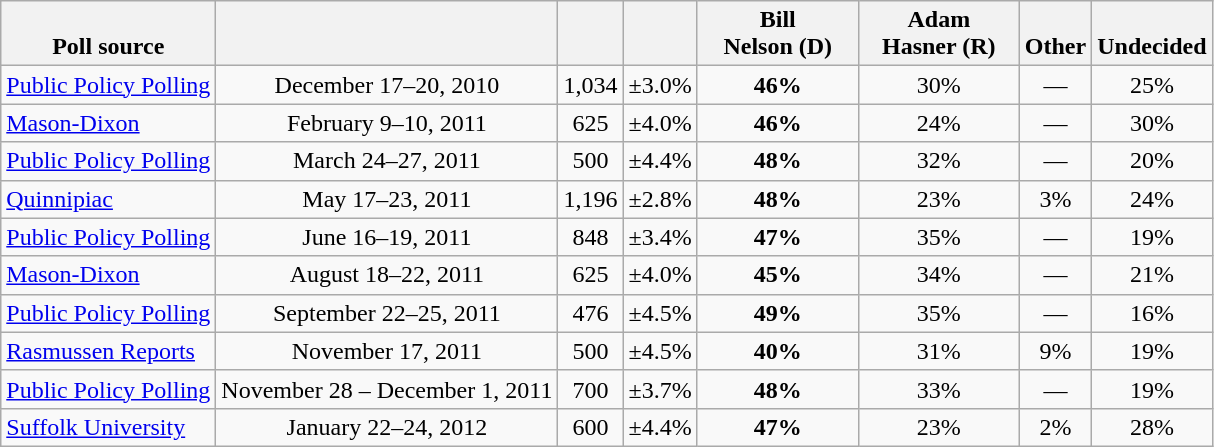<table class="wikitable" style="text-align:center">
<tr valign= bottom>
<th>Poll source</th>
<th></th>
<th></th>
<th></th>
<th style="width:100px;">Bill<br>Nelson (D)</th>
<th style="width:100px;">Adam<br>Hasner (R)</th>
<th>Other</th>
<th>Undecided</th>
</tr>
<tr>
<td align=left><a href='#'>Public Policy Polling</a></td>
<td>December 17–20, 2010</td>
<td>1,034</td>
<td>±3.0%</td>
<td><strong>46%</strong></td>
<td>30%</td>
<td>—</td>
<td>25%</td>
</tr>
<tr>
<td align=left><a href='#'>Mason-Dixon</a></td>
<td>February 9–10, 2011</td>
<td>625</td>
<td>±4.0%</td>
<td><strong>46%</strong></td>
<td>24%</td>
<td>—</td>
<td>30%</td>
</tr>
<tr>
<td align=left><a href='#'>Public Policy Polling</a></td>
<td>March 24–27, 2011</td>
<td>500</td>
<td>±4.4%</td>
<td><strong>48%</strong></td>
<td>32%</td>
<td>—</td>
<td>20%</td>
</tr>
<tr>
<td align=left><a href='#'>Quinnipiac</a></td>
<td>May 17–23, 2011</td>
<td>1,196</td>
<td>±2.8%</td>
<td><strong>48%</strong></td>
<td>23%</td>
<td>3%</td>
<td>24%</td>
</tr>
<tr>
<td align=left><a href='#'>Public Policy Polling</a></td>
<td>June 16–19, 2011</td>
<td>848</td>
<td>±3.4%</td>
<td><strong>47%</strong></td>
<td>35%</td>
<td>—</td>
<td>19%</td>
</tr>
<tr>
<td align=left><a href='#'>Mason-Dixon</a></td>
<td>August 18–22, 2011</td>
<td>625</td>
<td>±4.0%</td>
<td><strong>45%</strong></td>
<td>34%</td>
<td>—</td>
<td>21%</td>
</tr>
<tr>
<td align=left><a href='#'>Public Policy Polling</a></td>
<td>September 22–25, 2011</td>
<td>476</td>
<td>±4.5%</td>
<td><strong>49%</strong></td>
<td>35%</td>
<td>—</td>
<td>16%</td>
</tr>
<tr>
<td align=left><a href='#'>Rasmussen Reports</a></td>
<td>November 17, 2011</td>
<td>500</td>
<td>±4.5%</td>
<td><strong>40%</strong></td>
<td>31%</td>
<td>9%</td>
<td>19%</td>
</tr>
<tr>
<td align=left><a href='#'>Public Policy Polling</a></td>
<td>November 28 – December 1, 2011</td>
<td>700</td>
<td>±3.7%</td>
<td><strong>48%</strong></td>
<td>33%</td>
<td>—</td>
<td>19%</td>
</tr>
<tr>
<td align=left><a href='#'>Suffolk University</a></td>
<td>January 22–24, 2012</td>
<td>600</td>
<td>±4.4%</td>
<td><strong>47%</strong></td>
<td>23%</td>
<td>2%</td>
<td>28%</td>
</tr>
</table>
